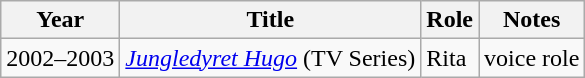<table class="wikitable">
<tr>
<th>Year</th>
<th>Title</th>
<th>Role</th>
<th>Notes</th>
</tr>
<tr>
<td>2002–2003</td>
<td><em><a href='#'>Jungledyret Hugo</a></em> (TV Series)</td>
<td>Rita</td>
<td>voice role</td>
</tr>
</table>
